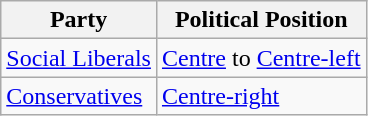<table class="wikitable mw-collapsible mw-collapsed">
<tr>
<th>Party</th>
<th>Political Position</th>
</tr>
<tr>
<td><a href='#'>Social Liberals</a></td>
<td><a href='#'>Centre</a> to <a href='#'>Centre-left</a></td>
</tr>
<tr>
<td><a href='#'>Conservatives</a></td>
<td><a href='#'>Centre-right</a></td>
</tr>
</table>
